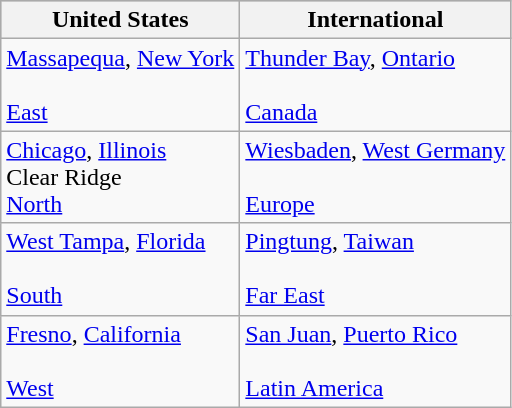<table class="wikitable">
<tr style="background:#bebebe;">
<th>United States</th>
<th>International</th>
</tr>
<tr>
<td> <a href='#'>Massapequa</a>, <a href='#'>New York</a><br><br><a href='#'>East</a></td>
<td> <a href='#'>Thunder Bay</a>, <a href='#'>Ontario</a><br><br><a href='#'>Canada</a></td>
</tr>
<tr>
<td> <a href='#'>Chicago</a>, <a href='#'>Illinois</a><br>Clear Ridge<br><a href='#'>North</a></td>
<td> <a href='#'>Wiesbaden</a>, <a href='#'>West Germany</a><br><br><a href='#'>Europe</a></td>
</tr>
<tr>
<td> <a href='#'>West Tampa</a>, <a href='#'>Florida</a><br><br><a href='#'>South</a></td>
<td> <a href='#'>Pingtung</a>, <a href='#'>Taiwan</a><br><br><a href='#'>Far East</a></td>
</tr>
<tr>
<td> <a href='#'>Fresno</a>, <a href='#'>California</a><br><br><a href='#'>West</a></td>
<td> <a href='#'>San Juan</a>, <a href='#'>Puerto Rico</a><br><br><a href='#'>Latin America</a></td>
</tr>
</table>
